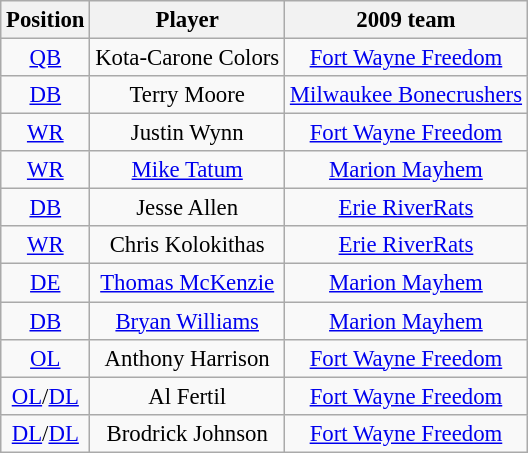<table class="wikitable" style="font-size: 95%; text-align: center">
<tr>
<th>Position</th>
<th>Player</th>
<th>2009 team</th>
</tr>
<tr>
<td><a href='#'>QB</a></td>
<td>Kota-Carone Colors</td>
<td><a href='#'>Fort Wayne Freedom</a></td>
</tr>
<tr>
<td><a href='#'>DB</a></td>
<td>Terry Moore</td>
<td><a href='#'>Milwaukee Bonecrushers</a></td>
</tr>
<tr>
<td><a href='#'>WR</a></td>
<td>Justin Wynn</td>
<td><a href='#'>Fort Wayne Freedom</a></td>
</tr>
<tr>
<td><a href='#'>WR</a></td>
<td><a href='#'>Mike Tatum</a></td>
<td><a href='#'>Marion Mayhem</a></td>
</tr>
<tr>
<td><a href='#'>DB</a></td>
<td>Jesse Allen</td>
<td><a href='#'>Erie RiverRats</a></td>
</tr>
<tr>
<td><a href='#'>WR</a></td>
<td>Chris Kolokithas</td>
<td><a href='#'>Erie RiverRats</a></td>
</tr>
<tr>
<td><a href='#'>DE</a></td>
<td><a href='#'>Thomas McKenzie</a></td>
<td><a href='#'>Marion Mayhem</a></td>
</tr>
<tr>
<td><a href='#'>DB</a></td>
<td><a href='#'>Bryan Williams</a></td>
<td><a href='#'>Marion Mayhem</a></td>
</tr>
<tr>
<td><a href='#'>OL</a></td>
<td>Anthony Harrison</td>
<td><a href='#'>Fort Wayne Freedom</a></td>
</tr>
<tr>
<td><a href='#'>OL</a>/<a href='#'>DL</a></td>
<td>Al Fertil</td>
<td><a href='#'>Fort Wayne Freedom</a></td>
</tr>
<tr>
<td><a href='#'>DL</a>/<a href='#'>DL</a></td>
<td>Brodrick Johnson</td>
<td><a href='#'>Fort Wayne Freedom</a></td>
</tr>
</table>
